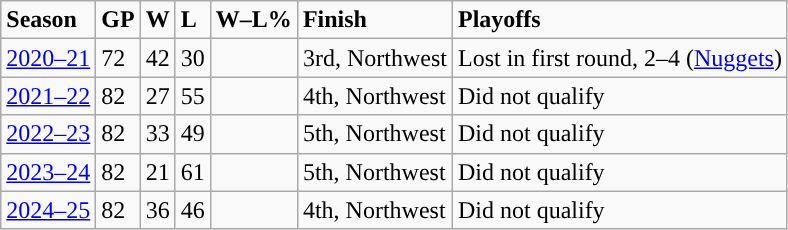<table class="wikitable">
<tr style="font-weight:bold; ">
<td>Season</td>
<td>GP</td>
<td>W</td>
<td>L</td>
<td>W–L%</td>
<td>Finish</td>
<td>Playoffs</td>
</tr>
<tr>
<td><a href='#'>2020–21</a></td>
<td>72</td>
<td>42</td>
<td>30</td>
<td></td>
<td>3rd, Northwest</td>
<td>Lost in first round, 2–4 (<a href='#'>Nuggets</a>)</td>
</tr>
<tr>
<td><a href='#'>2021–22</a></td>
<td>82</td>
<td>27</td>
<td>55</td>
<td></td>
<td>4th, Northwest</td>
<td>Did not qualify</td>
</tr>
<tr>
<td><a href='#'>2022–23</a></td>
<td>82</td>
<td>33</td>
<td>49</td>
<td></td>
<td>5th, Northwest</td>
<td>Did not qualify</td>
</tr>
<tr>
<td><a href='#'>2023–24</a></td>
<td>82</td>
<td>21</td>
<td>61</td>
<td></td>
<td>5th, Northwest</td>
<td>Did not qualify</td>
</tr>
<tr>
<td><a href='#'>2024–25</a></td>
<td>82</td>
<td>36</td>
<td>46</td>
<td></td>
<td>4th, Northwest</td>
<td>Did not qualify</td>
</tr>
</table>
